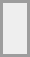<table align="center" border="0" cellpadding="4" cellspacing="4" style="border: 2px solid #9d9d9d;background-color:#eeeeee" valign="midlle">
<tr>
<td><br><div></div></td>
</tr>
</table>
